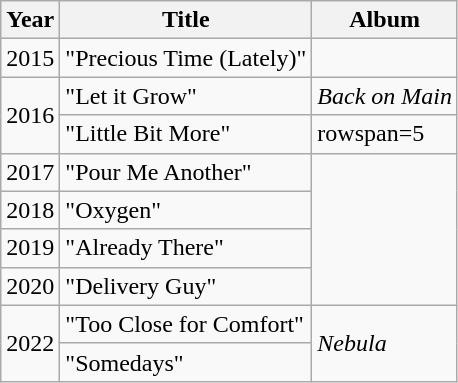<table class="wikitable">
<tr>
<th>Year</th>
<th>Title</th>
<th>Album</th>
</tr>
<tr>
<td>2015</td>
<td>"Precious Time (Lately)"</td>
<td></td>
</tr>
<tr>
<td rowspan=2>2016</td>
<td>"Let it Grow"</td>
<td><em>Back on Main</em></td>
</tr>
<tr>
<td>"Little Bit More"</td>
<td>rowspan=5 </td>
</tr>
<tr>
<td>2017</td>
<td>"Pour Me Another"</td>
</tr>
<tr>
<td>2018</td>
<td>"Oxygen"<br> </td>
</tr>
<tr>
<td>2019</td>
<td>"Already There"</td>
</tr>
<tr>
<td>2020</td>
<td>"Delivery Guy"</td>
</tr>
<tr>
<td rowspan=2>2022</td>
<td>"Too Close for Comfort"</td>
<td rowspan=2><em>Nebula</em></td>
</tr>
<tr>
<td>"Somedays"</td>
</tr>
</table>
